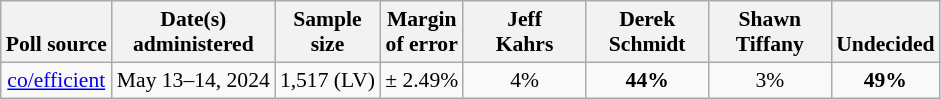<table class="wikitable" style="font-size:90%;text-align:center;">
<tr valign=bottom>
<th>Poll source</th>
<th>Date(s)<br>administered</th>
<th>Sample<br>size</th>
<th>Margin<br>of error</th>
<th style="width:75px;">Jeff<br>Kahrs</th>
<th style="width:75px;">Derek<br>Schmidt</th>
<th style="width:75px;">Shawn<br>Tiffany</th>
<th>Undecided</th>
</tr>
<tr>
<td><a href='#'>co/efficient</a></td>
<td>May 13–14, 2024</td>
<td>1,517 (LV)</td>
<td>± 2.49%</td>
<td>4%</td>
<td><strong>44%</strong></td>
<td>3%</td>
<td><strong>49%</strong></td>
</tr>
</table>
